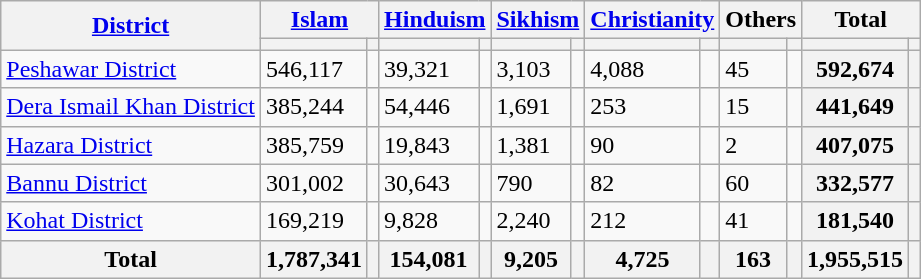<table class="wikitable sortable">
<tr>
<th rowspan="2"><a href='#'>District</a></th>
<th colspan="2"><a href='#'>Islam</a> </th>
<th colspan="2"><a href='#'>Hinduism</a> </th>
<th colspan="2"><a href='#'>Sikhism</a> </th>
<th colspan="2"><a href='#'>Christianity</a> </th>
<th colspan="2">Others</th>
<th colspan="2">Total</th>
</tr>
<tr>
<th><a href='#'></a></th>
<th></th>
<th></th>
<th></th>
<th></th>
<th></th>
<th></th>
<th></th>
<th></th>
<th></th>
<th></th>
<th></th>
</tr>
<tr>
<td><a href='#'>Peshawar District</a></td>
<td>546,117</td>
<td></td>
<td>39,321</td>
<td></td>
<td>3,103</td>
<td></td>
<td>4,088</td>
<td></td>
<td>45</td>
<td></td>
<th>592,674</th>
<th></th>
</tr>
<tr>
<td><a href='#'>Dera Ismail Khan District</a></td>
<td>385,244</td>
<td></td>
<td>54,446</td>
<td></td>
<td>1,691</td>
<td></td>
<td>253</td>
<td></td>
<td>15</td>
<td></td>
<th>441,649</th>
<th></th>
</tr>
<tr>
<td><a href='#'>Hazara District</a></td>
<td>385,759</td>
<td></td>
<td>19,843</td>
<td></td>
<td>1,381</td>
<td></td>
<td>90</td>
<td></td>
<td>2</td>
<td></td>
<th>407,075</th>
<th></th>
</tr>
<tr>
<td><a href='#'>Bannu District</a></td>
<td>301,002</td>
<td></td>
<td>30,643</td>
<td></td>
<td>790</td>
<td></td>
<td>82</td>
<td></td>
<td>60</td>
<td></td>
<th>332,577</th>
<th></th>
</tr>
<tr>
<td><a href='#'>Kohat District</a></td>
<td>169,219</td>
<td></td>
<td>9,828</td>
<td></td>
<td>2,240</td>
<td></td>
<td>212</td>
<td></td>
<td>41</td>
<td></td>
<th>181,540</th>
<th></th>
</tr>
<tr>
<th>Total</th>
<th>1,787,341</th>
<th></th>
<th>154,081</th>
<th></th>
<th>9,205</th>
<th></th>
<th>4,725</th>
<th></th>
<th>163</th>
<th></th>
<th>1,955,515</th>
<th></th>
</tr>
</table>
